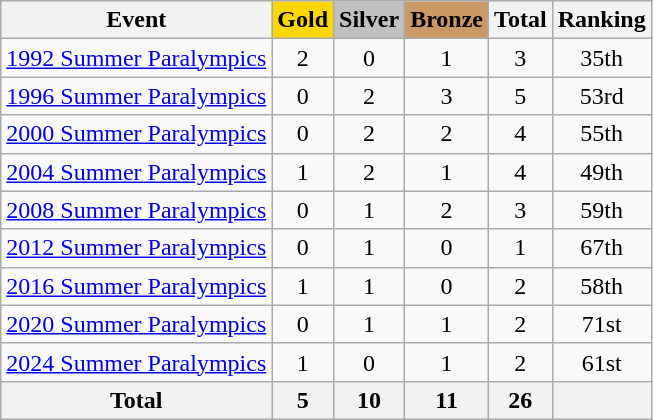<table class="wikitable">
<tr>
<th>Event</th>
<td style="background:gold; font-weight:bold;">Gold</td>
<td style="background:silver; font-weight:bold;">Silver</td>
<td style="background:#cc9966; font-weight:bold;">Bronze</td>
<th>Total</th>
<th>Ranking</th>
</tr>
<tr align=center>
<td><a href='#'>1992 Summer Paralympics</a></td>
<td>2</td>
<td>0</td>
<td>1</td>
<td>3</td>
<td>35th</td>
</tr>
<tr align=center>
<td><a href='#'>1996 Summer Paralympics</a></td>
<td>0</td>
<td>2</td>
<td>3</td>
<td>5</td>
<td>53rd</td>
</tr>
<tr align=center>
<td><a href='#'>2000 Summer Paralympics</a></td>
<td>0</td>
<td>2</td>
<td>2</td>
<td>4</td>
<td>55th</td>
</tr>
<tr align=center>
<td><a href='#'>2004 Summer Paralympics</a></td>
<td>1</td>
<td>2</td>
<td>1</td>
<td>4</td>
<td>49th</td>
</tr>
<tr align=center>
<td><a href='#'>2008 Summer Paralympics</a></td>
<td>0</td>
<td>1</td>
<td>2</td>
<td>3</td>
<td>59th</td>
</tr>
<tr align=center>
<td><a href='#'>2012 Summer Paralympics</a></td>
<td>0</td>
<td>1</td>
<td>0</td>
<td>1</td>
<td>67th</td>
</tr>
<tr align=center>
<td><a href='#'>2016 Summer Paralympics</a></td>
<td>1</td>
<td>1</td>
<td>0</td>
<td>2</td>
<td>58th</td>
</tr>
<tr align=center>
<td><a href='#'>2020 Summer Paralympics</a></td>
<td>0</td>
<td>1</td>
<td>1</td>
<td>2</td>
<td>71st</td>
</tr>
<tr align=center>
<td><a href='#'>2024 Summer Paralympics</a></td>
<td>1</td>
<td>0</td>
<td>1</td>
<td>2</td>
<td>61st</td>
</tr>
<tr>
<th>Total</th>
<th>5</th>
<th>10</th>
<th>11</th>
<th>26</th>
<th></th>
</tr>
</table>
